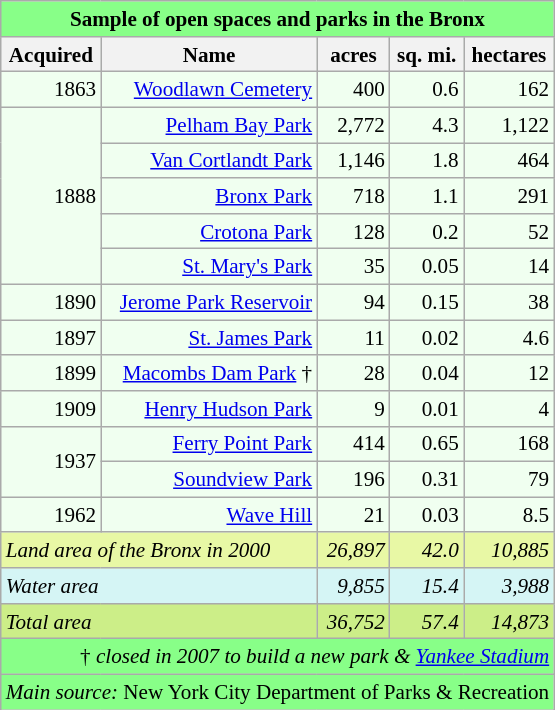<table class="wikitable" style="float:right; clear:right; margin-left:1em; text-align:right; font-size:88%; width:auto; background:honeydew">
<tr>
<th colspan="6" style="background:#88ff88">Sample of open spaces and parks in the Bronx</th>
</tr>
<tr>
<th>Acquired</th>
<th>Name</th>
<th>acres</th>
<th>sq. mi.</th>
<th>hectares</th>
</tr>
<tr>
<td>1863</td>
<td><a href='#'>Woodlawn Cemetery</a></td>
<td>400</td>
<td>0.6</td>
<td>162</td>
</tr>
<tr>
<td rowspan="5">1888</td>
<td><a href='#'>Pelham Bay Park</a></td>
<td>2,772</td>
<td>4.3</td>
<td>1,122</td>
</tr>
<tr>
<td><a href='#'>Van Cortlandt Park</a></td>
<td>1,146</td>
<td>1.8</td>
<td>464</td>
</tr>
<tr>
<td><a href='#'>Bronx Park</a></td>
<td>718</td>
<td>1.1</td>
<td>291</td>
</tr>
<tr>
<td><a href='#'>Crotona Park</a></td>
<td>128</td>
<td>0.2</td>
<td>52</td>
</tr>
<tr>
<td><a href='#'>St. Mary's Park</a></td>
<td>35</td>
<td>0.05</td>
<td>14</td>
</tr>
<tr>
<td>1890</td>
<td><a href='#'>Jerome Park Reservoir</a></td>
<td>94</td>
<td>0.15</td>
<td>38</td>
</tr>
<tr>
<td>1897</td>
<td><a href='#'>St. James Park</a></td>
<td>11</td>
<td>0.02</td>
<td>4.6</td>
</tr>
<tr>
<td>1899</td>
<td><a href='#'>Macombs Dam Park</a> †</td>
<td>28</td>
<td>0.04</td>
<td>12</td>
</tr>
<tr>
<td>1909</td>
<td><a href='#'>Henry Hudson Park</a></td>
<td>9</td>
<td>0.01</td>
<td>4</td>
</tr>
<tr>
<td rowspan="2">1937</td>
<td><a href='#'>Ferry Point Park</a></td>
<td>414</td>
<td>0.65</td>
<td>168</td>
</tr>
<tr>
<td><a href='#'>Soundview Park</a></td>
<td>196</td>
<td>0.31</td>
<td>79</td>
</tr>
<tr>
<td>1962</td>
<td><a href='#'>Wave Hill</a></td>
<td>21</td>
<td>0.03</td>
<td>8.5</td>
</tr>
<tr style="background:#e8f8a5;">
<td style="text-align:left;" colspan="2"><em>Land area of the Bronx in 2000</em></td>
<td><em>26,897</em></td>
<td><em>42.0</em></td>
<td><em>10,885</em></td>
</tr>
<tr style="background:#d5f5f5;">
<td style="text-align:left;" colspan="2"><em>Water area</em></td>
<td><em>9,855</em></td>
<td><em>15.4</em></td>
<td><em>3,988</em></td>
</tr>
<tr style="background:#ccee88;">
<td style="text-align:left;" colspan="2"><em>Total area</em></td>
<td><em>36,752</em></td>
<td><em>57.4</em></td>
<td><em>14,873</em></td>
</tr>
<tr>
<td colspan="6" style="background:#88ff88;">† <em>closed in 2007 to build a new park & <a href='#'>Yankee Stadium</a></em></td>
</tr>
<tr>
<td colspan="6" style="background:#88ff88;"><em>Main source:</em> New York City Department of Parks & Recreation</td>
</tr>
</table>
